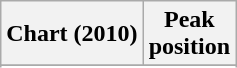<table class="wikitable sortable plainrowheaders" style="text-align:center">
<tr>
<th scope="col">Chart (2010)</th>
<th scope="col">Peak<br>position</th>
</tr>
<tr>
</tr>
<tr>
</tr>
</table>
